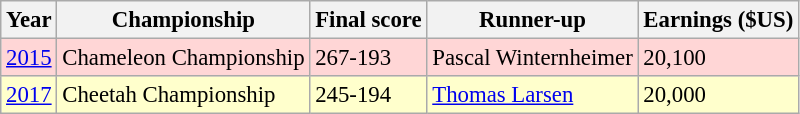<table class="wikitable" style="font-size:95%;">
<tr>
<th>Year</th>
<th>Championship</th>
<th>Final score</th>
<th>Runner-up</th>
<th>Earnings ($US)</th>
</tr>
<tr style="background:#ffd6d6;">
<td><a href='#'>2015</a></td>
<td>Chameleon Championship</td>
<td>267-193</td>
<td> Pascal Winternheimer</td>
<td>20,100</td>
</tr>
<tr style="background:#FFFFCC;">
<td><a href='#'>2017</a></td>
<td>Cheetah Championship</td>
<td>245-194</td>
<td> <a href='#'>Thomas Larsen</a></td>
<td>20,000</td>
</tr>
</table>
